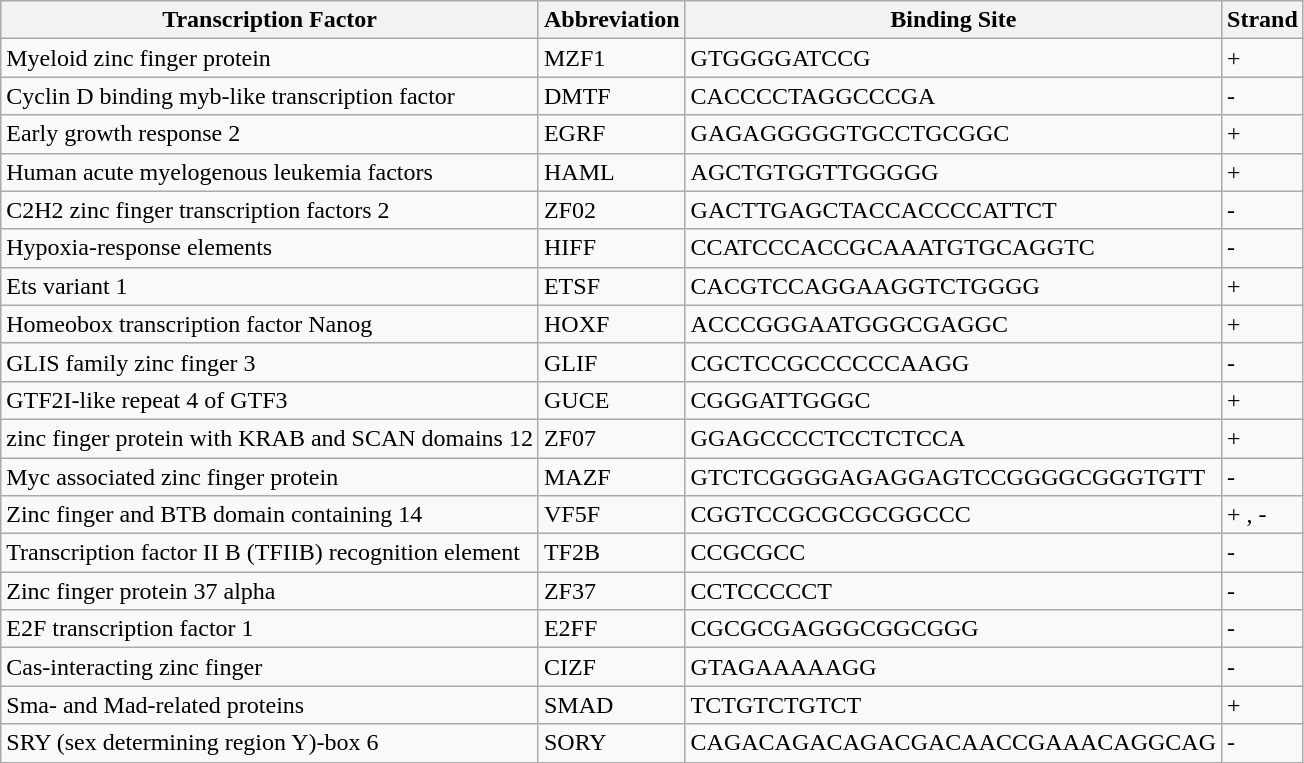<table class="wikitable">
<tr>
<th>Transcription Factor</th>
<th>Abbreviation</th>
<th>Binding Site</th>
<th>Strand</th>
</tr>
<tr>
<td>Myeloid zinc finger protein</td>
<td>MZF1</td>
<td>GTGGGGATCCG</td>
<td>+</td>
</tr>
<tr>
<td>Cyclin D binding myb-like transcription factor</td>
<td>DMTF</td>
<td>CACCCCTAGGCCCGA</td>
<td>-</td>
</tr>
<tr>
<td>Early growth response 2</td>
<td>EGRF</td>
<td>GAGAGGGGGTGCCTGCGGC</td>
<td>+</td>
</tr>
<tr>
<td>Human acute myelogenous leukemia factors</td>
<td>HAML</td>
<td>AGCTGTGGTTGGGGG</td>
<td>+</td>
</tr>
<tr>
<td>C2H2 zinc finger transcription factors 2</td>
<td>ZF02</td>
<td>GACTTGAGCTACCACCCCATTCT</td>
<td>-</td>
</tr>
<tr>
<td>Hypoxia-response elements</td>
<td>HIFF</td>
<td>CCATCCCACCGCAAATGTGCAGGTC</td>
<td>-</td>
</tr>
<tr>
<td>Ets variant 1</td>
<td>ETSF</td>
<td>CACGTCCAGGAAGGTCTGGGG</td>
<td>+</td>
</tr>
<tr>
<td>Homeobox transcription factor Nanog</td>
<td>HOXF</td>
<td>ACCCGGGAATGGGCGAGGC</td>
<td>+</td>
</tr>
<tr>
<td>GLIS family zinc finger 3</td>
<td>GLIF</td>
<td>CGCTCCGCCCCCCAAGG</td>
<td>-</td>
</tr>
<tr>
<td>GTF2I-like repeat 4 of GTF3</td>
<td>GUCE</td>
<td>CGGGATTGGGC</td>
<td>+</td>
</tr>
<tr>
<td>zinc finger protein with KRAB and SCAN domains 12</td>
<td>ZF07</td>
<td>GGAGCCCCTCCTCTCCA</td>
<td>+</td>
</tr>
<tr>
<td>Myc associated zinc finger protein</td>
<td>MAZF</td>
<td>GTCTCGGGGAGAGGAGTCCGGGGCGGGTGTT</td>
<td>-</td>
</tr>
<tr>
<td>Zinc finger and BTB domain containing 14</td>
<td>VF5F</td>
<td>CGGTCCGCGCGCGGCCC</td>
<td>+ , -</td>
</tr>
<tr>
<td>Transcription factor II B (TFIIB) recognition element</td>
<td>TF2B</td>
<td>CCGCGCC</td>
<td>-</td>
</tr>
<tr>
<td>Zinc finger protein 37 alpha</td>
<td>ZF37</td>
<td>CCTCCCCCT</td>
<td>-</td>
</tr>
<tr>
<td>E2F transcription factor 1</td>
<td>E2FF</td>
<td>CGCGCGAGGGCGGCGGG</td>
<td>-</td>
</tr>
<tr>
<td>Cas-interacting zinc finger</td>
<td>CIZF</td>
<td>GTAGAAAAAGG</td>
<td>-</td>
</tr>
<tr>
<td>Sma- and Mad-related proteins</td>
<td>SMAD</td>
<td>TCTGTCTGTCT</td>
<td>+</td>
</tr>
<tr>
<td>SRY (sex determining region Y)-box 6</td>
<td>SORY</td>
<td>CAGACAGACAGACGACAACCGAAACAGGCAG</td>
<td>-</td>
</tr>
</table>
